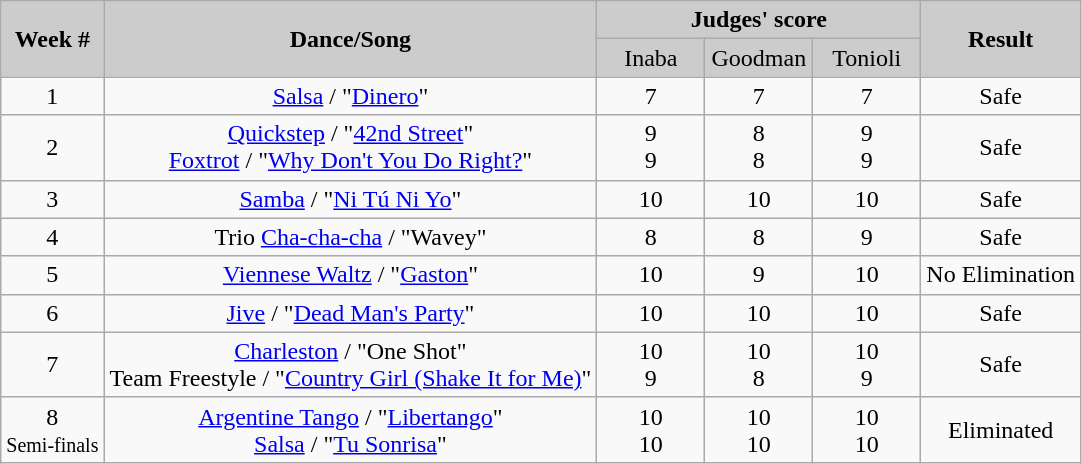<table class="wikitable" style="text-align:center">
<tr>
<th rowspan="2" style="background:#ccc;">Week #</th>
<th rowspan="2" style="background:#ccc;">Dance/Song</th>
<th colspan="3" style="background:#ccc;">Judges' score</th>
<th rowspan="2" style="background:#ccc;">Result</th>
</tr>
<tr style="background:#ccc;">
<td style="width:10%;">Inaba</td>
<td style="width:10%;">Goodman</td>
<td style="width:10%;">Tonioli</td>
</tr>
<tr>
<td>1</td>
<td><a href='#'>Salsa</a> / "<a href='#'>Dinero</a>"</td>
<td>7</td>
<td>7</td>
<td>7</td>
<td>Safe</td>
</tr>
<tr>
<td>2</td>
<td><a href='#'>Quickstep</a> / "<a href='#'>42nd Street</a>"<br><a href='#'>Foxtrot</a> / "<a href='#'>Why Don't You Do Right?</a>"</td>
<td>9<br>9</td>
<td>8<br>8</td>
<td>9<br>9</td>
<td>Safe</td>
</tr>
<tr>
<td>3</td>
<td><a href='#'>Samba</a> / "<a href='#'>Ni Tú Ni Yo</a>"</td>
<td>10</td>
<td>10</td>
<td>10</td>
<td>Safe</td>
</tr>
<tr>
<td>4</td>
<td>Trio <a href='#'>Cha-cha-cha</a> / "Wavey"</td>
<td>8</td>
<td>8</td>
<td>9</td>
<td>Safe</td>
</tr>
<tr>
<td>5</td>
<td><a href='#'>Viennese Waltz</a> / "<a href='#'>Gaston</a>"</td>
<td>10</td>
<td>9</td>
<td>10</td>
<td>No Elimination</td>
</tr>
<tr>
<td>6</td>
<td><a href='#'>Jive</a> / "<a href='#'>Dead Man's Party</a>"</td>
<td>10</td>
<td>10</td>
<td>10</td>
<td>Safe</td>
</tr>
<tr>
<td>7</td>
<td><a href='#'>Charleston</a> / "One Shot"<br>Team Freestyle / "<a href='#'>Country Girl (Shake It for Me)</a>"</td>
<td>10<br>9</td>
<td>10<br>8</td>
<td>10<br>9</td>
<td>Safe</td>
</tr>
<tr>
<td>8<br><small>Semi-finals</small></td>
<td><a href='#'>Argentine Tango</a> / "<a href='#'>Libertango</a>"<br><a href='#'>Salsa</a> / "<a href='#'>Tu Sonrisa</a>"</td>
<td>10<br>10</td>
<td>10<br>10</td>
<td>10<br>10</td>
<td>Eliminated</td>
</tr>
</table>
